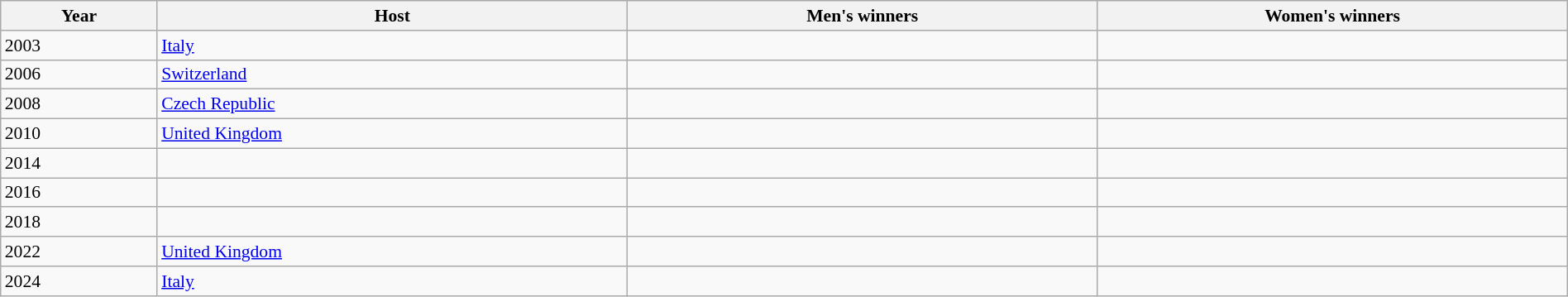<table class="wikitable sortable" style="font-size:90%; width: 100%; text-align: left;">
<tr>
<th width=5%>Year</th>
<th width=15%>Host</th>
<th width=15%>Men's winners</th>
<th width=15%>Women's winners</th>
</tr>
<tr>
<td>2003</td>
<td> <a href='#'>Italy</a></td>
<td></td>
<td></td>
</tr>
<tr>
<td>2006</td>
<td> <a href='#'>Switzerland</a></td>
<td></td>
<td></td>
</tr>
<tr>
<td>2008</td>
<td> <a href='#'>Czech Republic</a></td>
<td></td>
<td></td>
</tr>
<tr>
<td>2010</td>
<td> <a href='#'>United Kingdom</a></td>
<td></td>
<td></td>
</tr>
<tr>
<td>2014</td>
<td></td>
<td></td>
<td></td>
</tr>
<tr>
<td>2016</td>
<td></td>
<td></td>
<td></td>
</tr>
<tr>
<td>2018</td>
<td></td>
<td></td>
<td></td>
</tr>
<tr>
<td>2022</td>
<td> <a href='#'>United Kingdom</a></td>
<td></td>
<td></td>
</tr>
<tr>
<td>2024</td>
<td> <a href='#'>Italy</a></td>
<td></td>
<td></td>
</tr>
</table>
